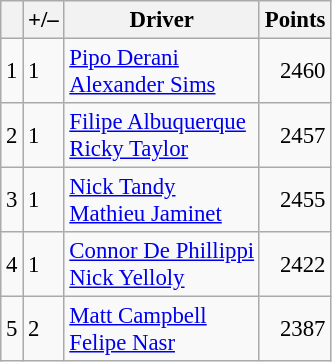<table class="wikitable" style="font-size: 95%;">
<tr>
<th scope="col"></th>
<th scope="col">+/–</th>
<th scope="col">Driver</th>
<th scope="col">Points</th>
</tr>
<tr>
<td align=center>1</td>
<td align="left"> 1</td>
<td> <a href='#'>Pipo Derani</a><br> <a href='#'>Alexander Sims</a></td>
<td align=right>2460</td>
</tr>
<tr>
<td align=center>2</td>
<td align="left"> 1</td>
<td> <a href='#'>Filipe Albuquerque</a><br> <a href='#'>Ricky Taylor</a></td>
<td align=right>2457</td>
</tr>
<tr>
<td align=center>3</td>
<td align="left"> 1</td>
<td> <a href='#'>Nick Tandy</a><br> <a href='#'>Mathieu Jaminet</a></td>
<td align=right>2455</td>
</tr>
<tr>
<td align=center>4</td>
<td align="left"> 1</td>
<td> <a href='#'>Connor De Phillippi</a><br> <a href='#'>Nick Yelloly</a></td>
<td align=right>2422</td>
</tr>
<tr>
<td align=center>5</td>
<td align="left"> 2</td>
<td> <a href='#'>Matt Campbell</a><br> <a href='#'>Felipe Nasr</a></td>
<td align=right>2387</td>
</tr>
</table>
